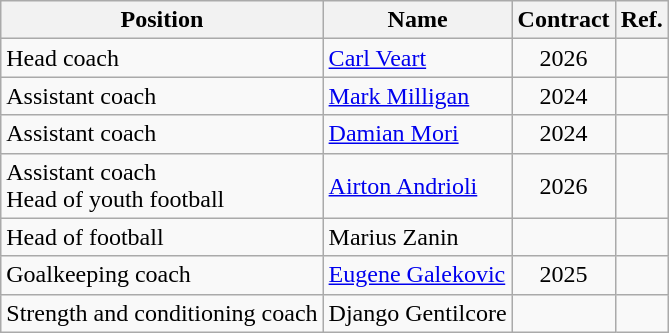<table class="wikitable">
<tr>
<th>Position</th>
<th>Name</th>
<th>Contract</th>
<th>Ref.</th>
</tr>
<tr>
<td>Head coach</td>
<td> <a href='#'>Carl Veart</a></td>
<td align=center>2026</td>
<td></td>
</tr>
<tr>
<td>Assistant coach</td>
<td> <a href='#'>Mark Milligan</a></td>
<td align=center>2024</td>
<td></td>
</tr>
<tr>
<td>Assistant coach</td>
<td> <a href='#'>Damian Mori</a></td>
<td align=center>2024</td>
<td></td>
</tr>
<tr>
<td>Assistant coach<br>Head of youth football</td>
<td> <a href='#'>Airton Andrioli</a></td>
<td align=center>2026</td>
<td></td>
</tr>
<tr>
<td>Head of football</td>
<td> Marius Zanin</td>
<td></td>
<td></td>
</tr>
<tr>
<td>Goalkeeping coach</td>
<td> <a href='#'>Eugene Galekovic</a></td>
<td align=center>2025</td>
<td></td>
</tr>
<tr>
<td>Strength and conditioning coach</td>
<td> Django Gentilcore</td>
<td></td>
<td></td>
</tr>
</table>
